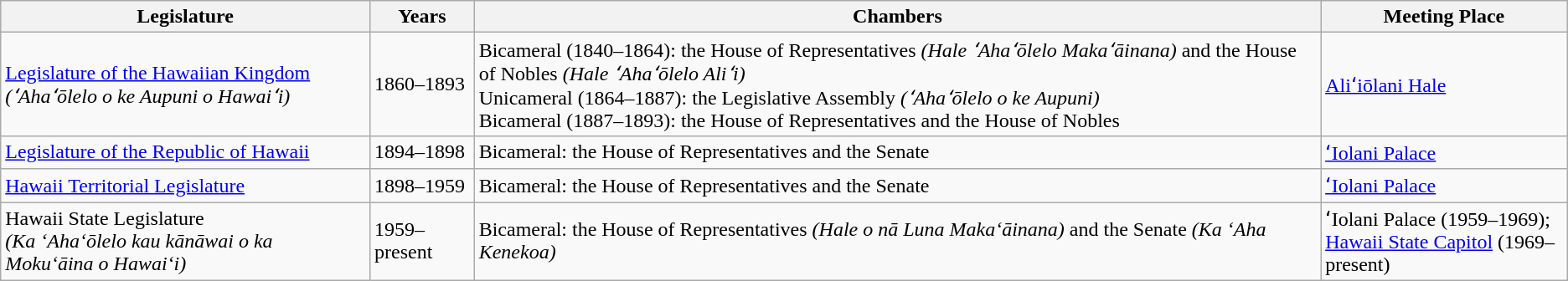<table class="wikitable">
<tr>
<th>Legislature</th>
<th>Years</th>
<th>Chambers</th>
<th>Meeting Place</th>
</tr>
<tr>
<td><a href='#'>Legislature of the Hawaiian Kingdom</a> <br><em>(ʻAhaʻōlelo o ke Aupuni o Hawaiʻi)</em></td>
<td>1860–1893</td>
<td>Bicameral (1840–1864): the House of Representatives <em>(Hale ʻAhaʻōlelo Makaʻāinana)</em> and the House of Nobles <em>(Hale ʻAhaʻōlelo Aliʻi)</em> <br>Unicameral (1864–1887): the Legislative Assembly <em>(ʻAhaʻōlelo o ke Aupuni)</em> <br>Bicameral (1887–1893):  the House of Representatives and the House of Nobles</td>
<td><a href='#'>Aliʻiōlani Hale</a></td>
</tr>
<tr>
<td><a href='#'>Legislature of the Republic of Hawaii</a></td>
<td>1894–1898</td>
<td>Bicameral: the House of Representatives and the Senate</td>
<td><a href='#'>ʻIolani Palace</a></td>
</tr>
<tr>
<td><a href='#'>Hawaii Territorial Legislature</a></td>
<td>1898–1959</td>
<td>Bicameral: the House of Representatives and the Senate</td>
<td><a href='#'>ʻIolani Palace</a></td>
</tr>
<tr>
<td>Hawaii State Legislature <br><em>(Ka ‘Aha‘ōlelo kau kānāwai o ka Moku‘āina o Hawai‘i)</em></td>
<td>1959–present</td>
<td>Bicameral: the House of Representatives <em>(Hale o nā Luna Maka‘āinana)</em> and the Senate <em>(Ka ‘Aha Kenekoa)</em></td>
<td>ʻIolani Palace (1959–1969); <br><a href='#'>Hawaii State Capitol</a> (1969–present)</td>
</tr>
</table>
